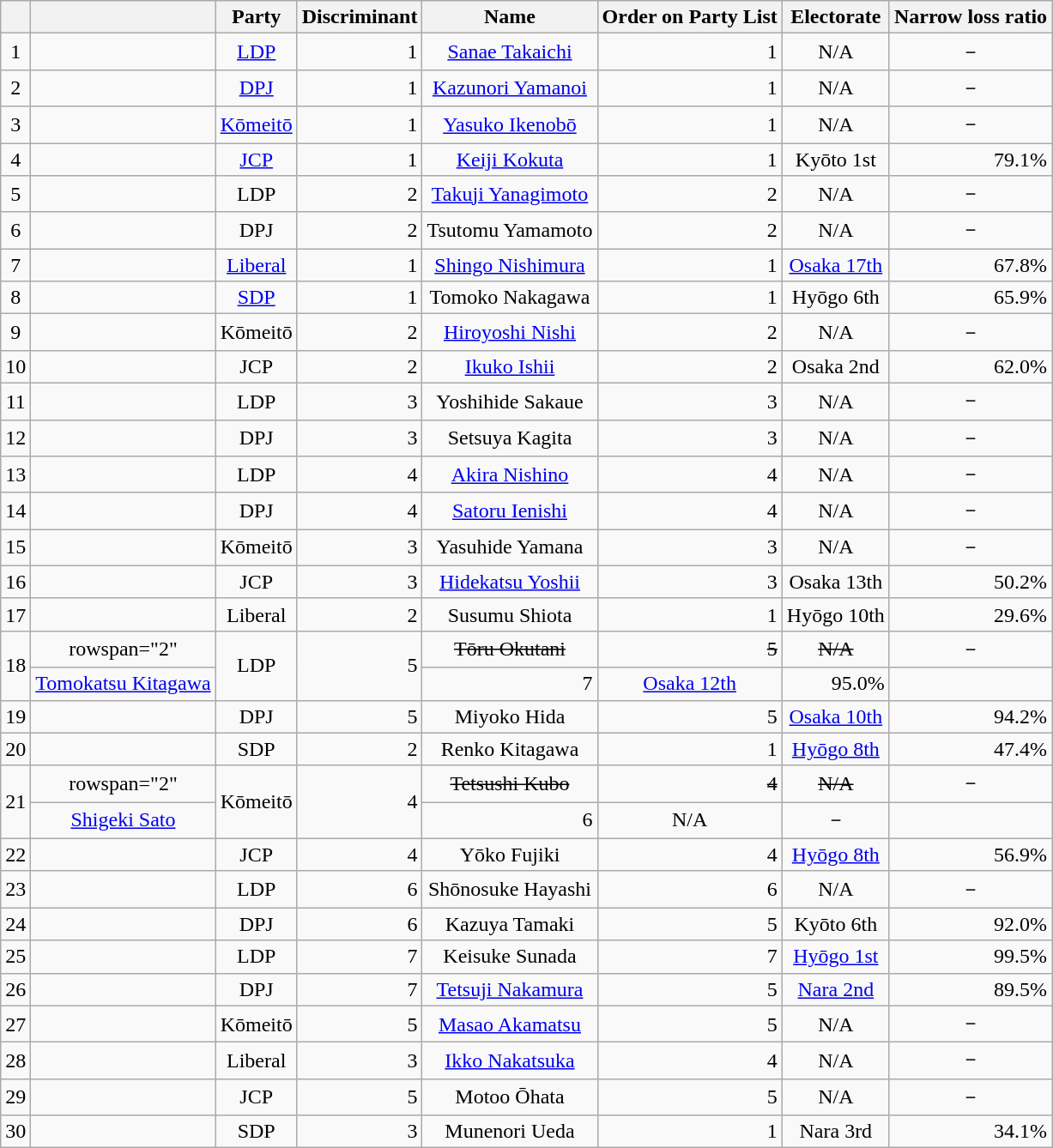<table class="wikitable sortable" style="text-align:center;">
<tr>
<th></th>
<th></th>
<th>Party</th>
<th>Discriminant</th>
<th>Name</th>
<th>Order on Party List</th>
<th>Electorate</th>
<th>Narrow loss ratio</th>
</tr>
<tr>
<td>1</td>
<td></td>
<td><a href='#'>LDP</a></td>
<td style="text-align: right;">1</td>
<td><a href='#'>Sanae Takaichi</a></td>
<td style="text-align: right;">1</td>
<td>N/A</td>
<td>－</td>
</tr>
<tr>
<td>2</td>
<td></td>
<td><a href='#'>DPJ</a></td>
<td style="text-align: right;">1</td>
<td><a href='#'>Kazunori Yamanoi</a></td>
<td style="text-align: right;">1</td>
<td>N/A</td>
<td>－</td>
</tr>
<tr>
<td>3</td>
<td></td>
<td><a href='#'>Kōmeitō</a></td>
<td style="text-align: right;">1</td>
<td><a href='#'>Yasuko Ikenobō</a></td>
<td style="text-align: right;">1</td>
<td>N/A</td>
<td>－</td>
</tr>
<tr>
<td>4</td>
<td></td>
<td><a href='#'>JCP</a></td>
<td style="text-align: right;">1</td>
<td><a href='#'>Keiji Kokuta</a></td>
<td style="text-align: right;">1</td>
<td>Kyōto 1st</td>
<td style="text-align: right;">79.1%</td>
</tr>
<tr>
<td>5</td>
<td></td>
<td>LDP</td>
<td style="text-align: right;">2</td>
<td><a href='#'>Takuji Yanagimoto</a></td>
<td style="text-align: right;">2</td>
<td>N/A</td>
<td>－</td>
</tr>
<tr>
<td>6</td>
<td></td>
<td>DPJ</td>
<td style="text-align: right;">2</td>
<td>Tsutomu Yamamoto</td>
<td style="text-align: right;">2</td>
<td>N/A</td>
<td>－</td>
</tr>
<tr>
<td>7</td>
<td></td>
<td><a href='#'>Liberal</a></td>
<td style="text-align: right;">1</td>
<td><a href='#'>Shingo Nishimura</a></td>
<td style="text-align: right;">1</td>
<td><a href='#'>Osaka 17th</a></td>
<td style="text-align: right;">67.8%</td>
</tr>
<tr>
<td>8</td>
<td></td>
<td><a href='#'>SDP</a></td>
<td style="text-align: right;">1</td>
<td>Tomoko Nakagawa</td>
<td style="text-align: right;">1</td>
<td>Hyōgo 6th</td>
<td style="text-align: right;">65.9%</td>
</tr>
<tr>
<td>9</td>
<td></td>
<td>Kōmeitō</td>
<td style="text-align: right;">2</td>
<td><a href='#'>Hiroyoshi Nishi</a></td>
<td style="text-align: right;">2</td>
<td>N/A</td>
<td>－</td>
</tr>
<tr>
<td>10</td>
<td></td>
<td>JCP</td>
<td style="text-align: right;">2</td>
<td><a href='#'>Ikuko Ishii</a></td>
<td style="text-align: right;">2</td>
<td>Osaka 2nd</td>
<td style="text-align: right;">62.0%</td>
</tr>
<tr>
<td>11</td>
<td></td>
<td>LDP</td>
<td style="text-align: right;">3</td>
<td>Yoshihide Sakaue</td>
<td style="text-align: right;">3</td>
<td>N/A</td>
<td>－</td>
</tr>
<tr>
<td>12</td>
<td></td>
<td>DPJ</td>
<td style="text-align: right;">3</td>
<td>Setsuya Kagita</td>
<td style="text-align: right;">3</td>
<td>N/A</td>
<td>－</td>
</tr>
<tr>
<td>13</td>
<td></td>
<td>LDP</td>
<td style="text-align: right;">4</td>
<td><a href='#'>Akira Nishino</a></td>
<td style="text-align: right;">4</td>
<td>N/A</td>
<td>－</td>
</tr>
<tr>
<td>14</td>
<td></td>
<td>DPJ</td>
<td style="text-align: right;">4</td>
<td><a href='#'>Satoru Ienishi</a></td>
<td style="text-align: right;">4</td>
<td>N/A</td>
<td>－</td>
</tr>
<tr>
<td>15</td>
<td></td>
<td>Kōmeitō</td>
<td style="text-align: right;">3</td>
<td>Yasuhide Yamana</td>
<td style="text-align: right;">3</td>
<td>N/A</td>
<td>－</td>
</tr>
<tr>
<td>16</td>
<td></td>
<td>JCP</td>
<td style="text-align: right;">3</td>
<td><a href='#'>Hidekatsu Yoshii</a></td>
<td style="text-align: right;">3</td>
<td>Osaka 13th</td>
<td style="text-align: right;">50.2%</td>
</tr>
<tr>
<td>17</td>
<td></td>
<td>Liberal</td>
<td style="text-align: right;">2</td>
<td>Susumu Shiota</td>
<td style="text-align: right;">1</td>
<td>Hyōgo 10th</td>
<td style="text-align: right;">29.6%</td>
</tr>
<tr>
<td rowspan="2">18</td>
<td>rowspan="2" </td>
<td rowspan="2">LDP</td>
<td rowspan="2" style="text-align: right;">5</td>
<td><del>Tōru Okutani</del></td>
<td style="text-align: right;"><del>5</del></td>
<td><del>N/A</del></td>
<td>－</td>
</tr>
<tr>
<td><a href='#'>Tomokatsu Kitagawa</a></td>
<td style="text-align: right;">7</td>
<td><a href='#'>Osaka 12th</a></td>
<td style="text-align: right;">95.0%</td>
</tr>
<tr>
<td>19</td>
<td></td>
<td>DPJ</td>
<td style="text-align: right;">5</td>
<td>Miyoko Hida</td>
<td style="text-align: right;">5</td>
<td><a href='#'>Osaka 10th</a></td>
<td style="text-align: right;">94.2%</td>
</tr>
<tr>
<td>20</td>
<td></td>
<td>SDP</td>
<td style="text-align: right;">2</td>
<td>Renko Kitagawa</td>
<td style="text-align: right;">1</td>
<td><a href='#'>Hyōgo 8th</a></td>
<td style="text-align: right;">47.4%</td>
</tr>
<tr>
<td rowspan="2">21</td>
<td>rowspan="2" </td>
<td rowspan="2">Kōmeitō</td>
<td rowspan="2" style="text-align: right;">4</td>
<td><del>Tetsushi Kubo</del></td>
<td style="text-align: right;"><del>4</del></td>
<td><del>N/A</del></td>
<td>－</td>
</tr>
<tr>
<td><a href='#'>Shigeki Sato</a></td>
<td style="text-align: right;">6</td>
<td>N/A</td>
<td>－</td>
</tr>
<tr>
<td>22</td>
<td></td>
<td>JCP</td>
<td style="text-align: right;">4</td>
<td>Yōko Fujiki</td>
<td style="text-align: right;">4</td>
<td><a href='#'>Hyōgo 8th</a></td>
<td style="text-align: right;">56.9%</td>
</tr>
<tr>
<td>23</td>
<td></td>
<td>LDP</td>
<td style="text-align: right;">6</td>
<td>Shōnosuke Hayashi</td>
<td style="text-align: right;">6</td>
<td>N/A</td>
<td>－</td>
</tr>
<tr>
<td>24</td>
<td></td>
<td>DPJ</td>
<td style="text-align: right;">6</td>
<td>Kazuya Tamaki</td>
<td style="text-align: right;">5</td>
<td>Kyōto 6th</td>
<td style="text-align: right;">92.0%</td>
</tr>
<tr>
<td>25</td>
<td></td>
<td>LDP</td>
<td style="text-align: right;">7</td>
<td>Keisuke Sunada</td>
<td style="text-align: right;">7</td>
<td><a href='#'>Hyōgo 1st</a></td>
<td style="text-align: right;">99.5%</td>
</tr>
<tr>
<td>26</td>
<td></td>
<td>DPJ</td>
<td style="text-align: right;">7</td>
<td><a href='#'>Tetsuji Nakamura</a></td>
<td style="text-align: right;">5</td>
<td><a href='#'>Nara 2nd</a></td>
<td style="text-align: right;">89.5%</td>
</tr>
<tr>
<td>27</td>
<td></td>
<td>Kōmeitō</td>
<td style="text-align: right;">5</td>
<td><a href='#'>Masao Akamatsu</a></td>
<td style="text-align: right;">5</td>
<td>N/A</td>
<td>－</td>
</tr>
<tr>
<td>28</td>
<td></td>
<td>Liberal</td>
<td style="text-align: right;">3</td>
<td><a href='#'>Ikko Nakatsuka</a></td>
<td style="text-align: right;">4</td>
<td>N/A</td>
<td>－</td>
</tr>
<tr>
<td>29</td>
<td></td>
<td>JCP</td>
<td style="text-align: right;">5</td>
<td>Motoo Ōhata</td>
<td style="text-align: right;">5</td>
<td>N/A</td>
<td>－</td>
</tr>
<tr>
<td>30</td>
<td></td>
<td>SDP</td>
<td style="text-align: right;">3</td>
<td>Munenori Ueda</td>
<td style="text-align: right;">1</td>
<td>Nara 3rd</td>
<td style="text-align: right;">34.1%</td>
</tr>
</table>
